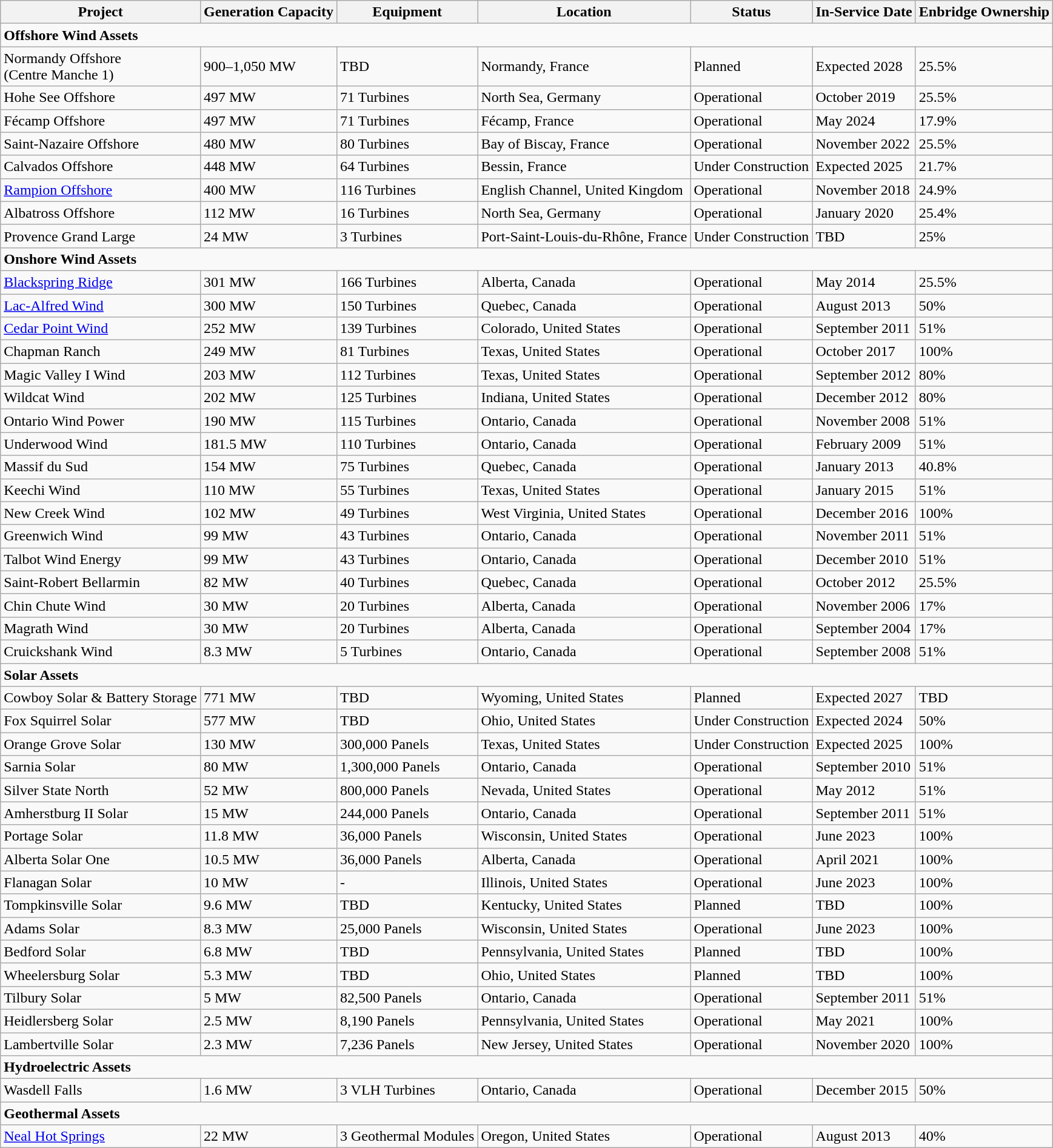<table class="wikitable">
<tr>
<th>Project</th>
<th>Generation Capacity</th>
<th>Equipment</th>
<th>Location</th>
<th>Status</th>
<th>In-Service Date</th>
<th>Enbridge Ownership</th>
</tr>
<tr>
<td colspan="7"><strong>Offshore Wind Assets</strong></td>
</tr>
<tr>
<td>Normandy Offshore<br>(Centre Manche 1)</td>
<td>900–1,050 MW</td>
<td>TBD</td>
<td>Normandy, France</td>
<td>Planned</td>
<td>Expected 2028</td>
<td>25.5%</td>
</tr>
<tr>
<td>Hohe See Offshore</td>
<td>497 MW</td>
<td>71 Turbines</td>
<td>North Sea, Germany</td>
<td>Operational</td>
<td>October 2019</td>
<td>25.5%</td>
</tr>
<tr>
<td>Fécamp Offshore</td>
<td>497 MW</td>
<td>71 Turbines</td>
<td>Fécamp, France</td>
<td>Operational</td>
<td>May 2024</td>
<td>17.9%</td>
</tr>
<tr>
<td>Saint-Nazaire Offshore</td>
<td>480 MW</td>
<td>80 Turbines</td>
<td>Bay of Biscay, France</td>
<td>Operational</td>
<td>November 2022</td>
<td>25.5%</td>
</tr>
<tr>
<td>Calvados Offshore</td>
<td>448 MW</td>
<td>64 Turbines</td>
<td>Bessin, France</td>
<td>Under Construction</td>
<td>Expected 2025</td>
<td>21.7%</td>
</tr>
<tr>
<td><a href='#'>Rampion Offshore</a></td>
<td>400 MW</td>
<td>116 Turbines</td>
<td>English Channel, United Kingdom</td>
<td>Operational</td>
<td>November 2018</td>
<td>24.9%</td>
</tr>
<tr>
<td>Albatross Offshore</td>
<td>112 MW</td>
<td>16 Turbines</td>
<td>North Sea, Germany</td>
<td>Operational</td>
<td>January 2020</td>
<td>25.4%</td>
</tr>
<tr>
<td>Provence Grand Large</td>
<td>24 MW</td>
<td>3 Turbines</td>
<td>Port-Saint-Louis-du-Rhône, France</td>
<td>Under Construction</td>
<td>TBD</td>
<td>25%</td>
</tr>
<tr>
<td colspan="7"><strong>Onshore Wind Assets</strong></td>
</tr>
<tr>
<td><a href='#'>Blackspring Ridge</a></td>
<td>301 MW</td>
<td>166 Turbines</td>
<td>Alberta, Canada</td>
<td>Operational</td>
<td>May 2014</td>
<td>25.5%</td>
</tr>
<tr>
<td><a href='#'>Lac-Alfred Wind</a></td>
<td>300 MW</td>
<td>150 Turbines</td>
<td>Quebec, Canada</td>
<td>Operational</td>
<td>August 2013</td>
<td>50%</td>
</tr>
<tr>
<td><a href='#'>Cedar Point Wind</a></td>
<td>252 MW</td>
<td>139 Turbines</td>
<td>Colorado, United States</td>
<td>Operational</td>
<td>September 2011</td>
<td>51%</td>
</tr>
<tr>
<td>Chapman Ranch</td>
<td>249 MW</td>
<td>81 Turbines</td>
<td>Texas, United States</td>
<td>Operational</td>
<td>October 2017</td>
<td>100%</td>
</tr>
<tr>
<td>Magic Valley I Wind</td>
<td>203 MW</td>
<td>112 Turbines</td>
<td>Texas, United States</td>
<td>Operational</td>
<td>September 2012</td>
<td>80%</td>
</tr>
<tr>
<td>Wildcat Wind</td>
<td>202 MW</td>
<td>125 Turbines</td>
<td>Indiana, United States</td>
<td>Operational</td>
<td>December 2012</td>
<td>80%</td>
</tr>
<tr>
<td>Ontario Wind Power</td>
<td>190 MW</td>
<td>115 Turbines</td>
<td>Ontario, Canada</td>
<td>Operational</td>
<td>November 2008</td>
<td>51%</td>
</tr>
<tr>
<td>Underwood Wind</td>
<td>181.5 MW</td>
<td>110 Turbines</td>
<td>Ontario, Canada</td>
<td>Operational</td>
<td>February 2009</td>
<td>51%</td>
</tr>
<tr>
<td>Massif du Sud</td>
<td>154 MW</td>
<td>75 Turbines</td>
<td>Quebec, Canada</td>
<td>Operational</td>
<td>January 2013</td>
<td>40.8%</td>
</tr>
<tr>
<td>Keechi Wind</td>
<td>110 MW</td>
<td>55 Turbines</td>
<td>Texas, United States</td>
<td>Operational</td>
<td>January 2015</td>
<td>51%</td>
</tr>
<tr>
<td>New Creek Wind</td>
<td>102 MW</td>
<td>49 Turbines</td>
<td>West Virginia, United States</td>
<td>Operational</td>
<td>December 2016</td>
<td>100%</td>
</tr>
<tr>
<td>Greenwich Wind</td>
<td>99 MW</td>
<td>43 Turbines</td>
<td>Ontario, Canada</td>
<td>Operational</td>
<td>November 2011</td>
<td>51%</td>
</tr>
<tr>
<td>Talbot Wind Energy</td>
<td>99 MW</td>
<td>43 Turbines</td>
<td>Ontario, Canada</td>
<td>Operational</td>
<td>December 2010</td>
<td>51%</td>
</tr>
<tr>
<td>Saint-Robert Bellarmin</td>
<td>82 MW</td>
<td>40 Turbines</td>
<td>Quebec, Canada</td>
<td>Operational</td>
<td>October 2012</td>
<td>25.5%</td>
</tr>
<tr>
<td>Chin Chute Wind</td>
<td>30 MW</td>
<td>20 Turbines</td>
<td>Alberta, Canada</td>
<td>Operational</td>
<td>November 2006</td>
<td>17%</td>
</tr>
<tr>
<td>Magrath Wind</td>
<td>30 MW</td>
<td>20 Turbines</td>
<td>Alberta, Canada</td>
<td>Operational</td>
<td>September 2004</td>
<td>17%</td>
</tr>
<tr>
<td>Cruickshank Wind</td>
<td>8.3 MW</td>
<td>5 Turbines</td>
<td>Ontario, Canada</td>
<td>Operational</td>
<td>September 2008</td>
<td>51%</td>
</tr>
<tr>
<td colspan="7"><strong>Solar Assets</strong></td>
</tr>
<tr>
<td>Cowboy Solar & Battery Storage</td>
<td>771 MW</td>
<td>TBD</td>
<td>Wyoming, United States</td>
<td>Planned</td>
<td>Expected 2027</td>
<td>TBD</td>
</tr>
<tr>
<td>Fox Squirrel Solar</td>
<td>577 MW</td>
<td>TBD</td>
<td>Ohio, United States</td>
<td>Under Construction</td>
<td>Expected 2024</td>
<td>50%</td>
</tr>
<tr>
<td>Orange Grove Solar</td>
<td>130 MW</td>
<td>300,000 Panels</td>
<td>Texas, United States</td>
<td>Under Construction</td>
<td>Expected 2025</td>
<td>100%</td>
</tr>
<tr>
<td>Sarnia Solar</td>
<td>80 MW</td>
<td>1,300,000 Panels</td>
<td>Ontario, Canada</td>
<td>Operational</td>
<td>September 2010</td>
<td>51%</td>
</tr>
<tr>
<td>Silver State North</td>
<td>52 MW</td>
<td>800,000 Panels</td>
<td>Nevada, United States</td>
<td>Operational</td>
<td>May 2012</td>
<td>51%</td>
</tr>
<tr>
<td>Amherstburg II Solar</td>
<td>15 MW</td>
<td>244,000 Panels</td>
<td>Ontario, Canada</td>
<td>Operational</td>
<td>September 2011</td>
<td>51%</td>
</tr>
<tr>
<td>Portage Solar</td>
<td>11.8 MW</td>
<td>36,000 Panels</td>
<td>Wisconsin, United States</td>
<td>Operational</td>
<td>June 2023</td>
<td>100%</td>
</tr>
<tr>
<td>Alberta Solar One</td>
<td>10.5 MW</td>
<td>36,000 Panels</td>
<td>Alberta, Canada</td>
<td>Operational</td>
<td>April 2021</td>
<td>100%</td>
</tr>
<tr>
<td>Flanagan Solar</td>
<td>10 MW</td>
<td>-</td>
<td>Illinois, United States</td>
<td>Operational</td>
<td>June 2023</td>
<td>100%</td>
</tr>
<tr>
<td>Tompkinsville Solar</td>
<td>9.6 MW</td>
<td>TBD</td>
<td>Kentucky, United States</td>
<td>Planned</td>
<td>TBD</td>
<td>100%</td>
</tr>
<tr>
<td>Adams Solar</td>
<td>8.3 MW</td>
<td>25,000 Panels</td>
<td>Wisconsin, United States</td>
<td>Operational</td>
<td>June 2023</td>
<td>100%</td>
</tr>
<tr>
<td>Bedford Solar</td>
<td>6.8 MW</td>
<td>TBD</td>
<td>Pennsylvania, United States</td>
<td>Planned</td>
<td>TBD</td>
<td>100%</td>
</tr>
<tr>
<td>Wheelersburg Solar</td>
<td>5.3 MW</td>
<td>TBD</td>
<td>Ohio, United States</td>
<td>Planned</td>
<td>TBD</td>
<td>100%</td>
</tr>
<tr>
<td>Tilbury Solar</td>
<td>5 MW</td>
<td>82,500 Panels</td>
<td>Ontario, Canada</td>
<td>Operational</td>
<td>September 2011</td>
<td>51%</td>
</tr>
<tr>
<td>Heidlersberg Solar</td>
<td>2.5 MW</td>
<td>8,190 Panels</td>
<td>Pennsylvania, United States</td>
<td>Operational</td>
<td>May 2021</td>
<td>100%</td>
</tr>
<tr>
<td>Lambertville Solar</td>
<td>2.3 MW</td>
<td>7,236 Panels</td>
<td>New Jersey, United States</td>
<td>Operational</td>
<td>November 2020</td>
<td>100%</td>
</tr>
<tr>
<td colspan="7"><strong>Hydroelectric Assets</strong></td>
</tr>
<tr>
<td>Wasdell Falls</td>
<td>1.6 MW</td>
<td>3 VLH Turbines</td>
<td>Ontario, Canada</td>
<td>Operational</td>
<td>December 2015</td>
<td>50%</td>
</tr>
<tr>
<td colspan="7"><strong>Geothermal Assets</strong></td>
</tr>
<tr>
<td><a href='#'>Neal Hot Springs</a></td>
<td>22 MW</td>
<td>3 Geothermal Modules</td>
<td>Oregon, United States</td>
<td>Operational</td>
<td>August 2013</td>
<td>40%</td>
</tr>
</table>
